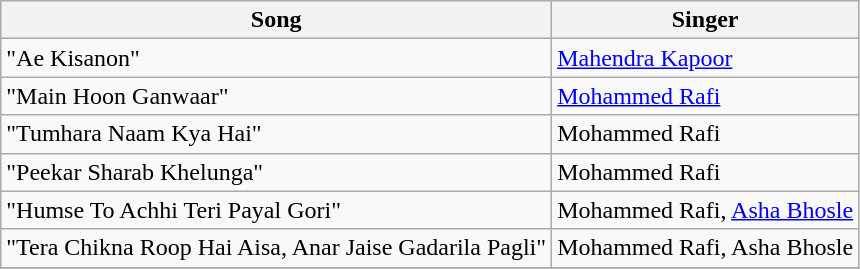<table class="wikitable">
<tr>
<th>Song</th>
<th>Singer</th>
</tr>
<tr>
<td>"Ae Kisanon"</td>
<td><a href='#'>Mahendra Kapoor</a></td>
</tr>
<tr>
<td>"Main Hoon Ganwaar"</td>
<td><a href='#'>Mohammed Rafi</a></td>
</tr>
<tr>
<td>"Tumhara Naam Kya Hai"</td>
<td>Mohammed Rafi</td>
</tr>
<tr>
<td>"Peekar Sharab Khelunga"</td>
<td>Mohammed Rafi</td>
</tr>
<tr>
<td>"Humse To Achhi Teri Payal Gori"</td>
<td>Mohammed Rafi, <a href='#'>Asha Bhosle</a></td>
</tr>
<tr>
<td>"Tera Chikna Roop Hai Aisa, Anar Jaise Gadarila Pagli"</td>
<td>Mohammed Rafi, Asha Bhosle</td>
</tr>
<tr>
</tr>
</table>
